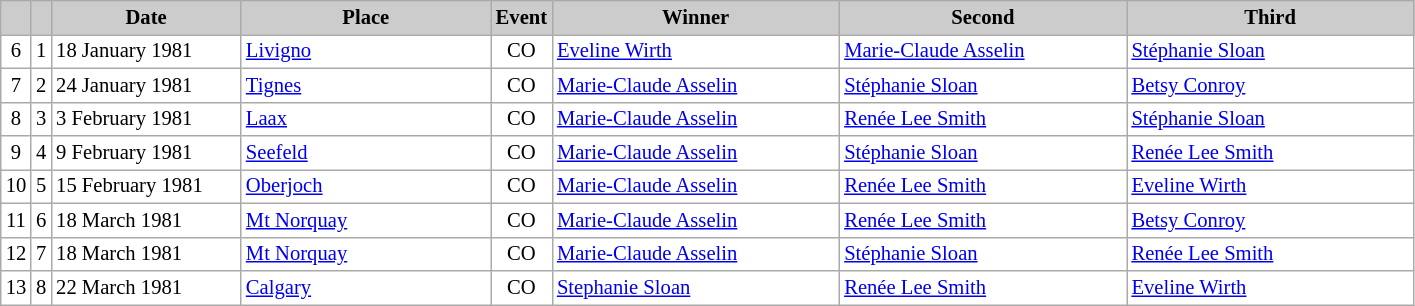<table class="wikitable plainrowheaders" style="background:#fff; font-size:86%; line-height:16px; border:grey solid 1px; border-collapse:collapse;">
<tr style="background:#ccc; text-align:center;">
<th scope="col" style="background:#ccc; width=20 px;"></th>
<th scope="col" style="background:#ccc; width=30 px;"></th>
<th scope="col" style="background:#ccc; width:120px;">Date</th>
<th scope="col" style="background:#ccc; width:160px;">Place</th>
<th scope="col" style="background:#ccc; width:15px;">Event</th>
<th scope="col" style="background:#ccc; width:185px;">Winner</th>
<th scope="col" style="background:#ccc; width:185px;">Second</th>
<th scope="col" style="background:#ccc; width:185px;">Third</th>
</tr>
<tr>
<td align=center>6</td>
<td align=center>1</td>
<td>18 January 1981</td>
<td> <a href='#'>Livigno</a></td>
<td align=center>CO</td>
<td> <a href='#'>Eveline Wirth</a></td>
<td> <a href='#'>Marie-Claude Asselin</a></td>
<td> <a href='#'>Stéphanie Sloan</a></td>
</tr>
<tr>
<td align=center>7</td>
<td align=center>2</td>
<td>24 January 1981</td>
<td> <a href='#'>Tignes</a></td>
<td align=center>CO</td>
<td> <a href='#'>Marie-Claude Asselin</a></td>
<td> <a href='#'>Stéphanie Sloan</a></td>
<td> <a href='#'>Betsy Conroy</a></td>
</tr>
<tr>
<td align=center>8</td>
<td align=center>3</td>
<td>3 February 1981</td>
<td> <a href='#'>Laax</a></td>
<td align=center>CO</td>
<td> <a href='#'>Marie-Claude Asselin</a></td>
<td> <a href='#'>Renée Lee Smith</a></td>
<td> <a href='#'>Stéphanie Sloan</a></td>
</tr>
<tr>
<td align=center>9</td>
<td align=center>4</td>
<td>9 February 1981</td>
<td> <a href='#'>Seefeld</a></td>
<td align=center>CO</td>
<td> <a href='#'>Marie-Claude Asselin</a></td>
<td> <a href='#'>Stéphanie Sloan</a></td>
<td> <a href='#'>Renée Lee Smith</a></td>
</tr>
<tr>
<td align=center>10</td>
<td align=center>5</td>
<td>15 February 1981</td>
<td> <a href='#'>Oberjoch</a></td>
<td align=center>CO</td>
<td> <a href='#'>Marie-Claude Asselin</a></td>
<td> <a href='#'>Renée Lee Smith</a></td>
<td> <a href='#'>Eveline Wirth</a></td>
</tr>
<tr>
<td align=center>11</td>
<td align=center>6</td>
<td>18 March 1981</td>
<td> <a href='#'>Mt Norquay</a></td>
<td align=center>CO</td>
<td> <a href='#'>Marie-Claude Asselin</a></td>
<td> <a href='#'>Renée Lee Smith</a></td>
<td> <a href='#'>Betsy Conroy</a></td>
</tr>
<tr>
<td align=center>12</td>
<td align=center>7</td>
<td>18 March 1981</td>
<td> <a href='#'>Mt Norquay</a></td>
<td align=center>CO</td>
<td> <a href='#'>Marie-Claude Asselin</a></td>
<td> <a href='#'>Stéphanie Sloan</a></td>
<td> <a href='#'>Renée Lee Smith</a></td>
</tr>
<tr>
<td align=center>13</td>
<td align=center>8</td>
<td>22 March 1981</td>
<td> <a href='#'>Calgary</a></td>
<td align=center>CO</td>
<td> <a href='#'>Stephanie Sloan</a></td>
<td> <a href='#'>Renée Lee Smith</a></td>
<td> <a href='#'>Eveline Wirth</a></td>
</tr>
</table>
